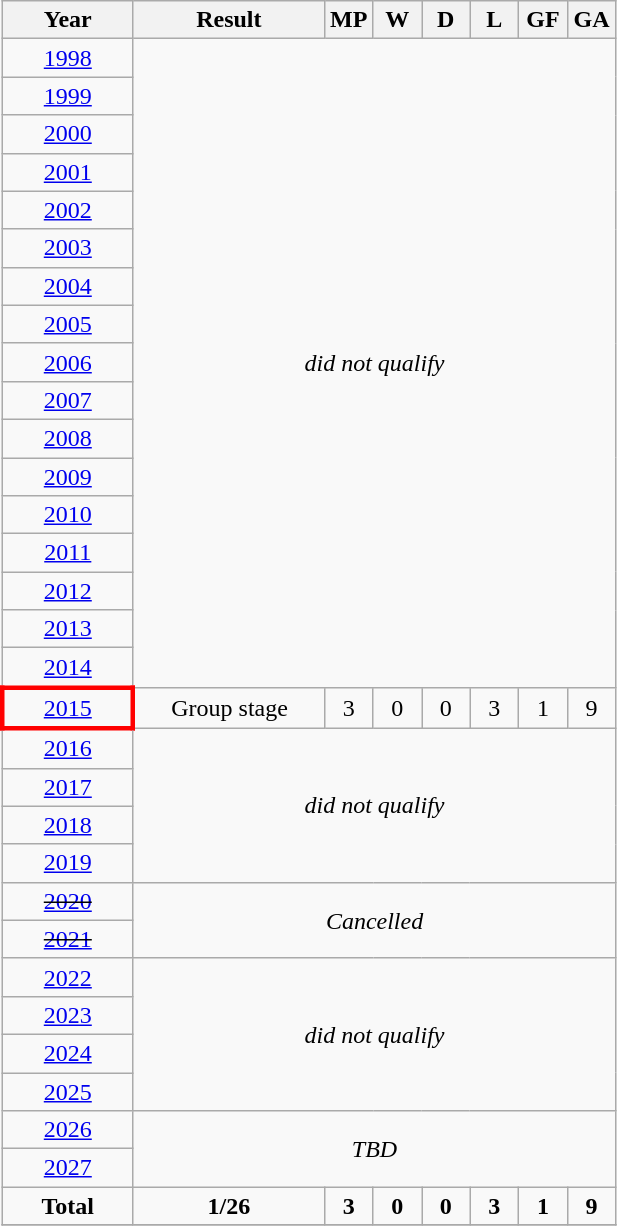<table class="wikitable" style="text-align: center;">
<tr>
<th width=80>Year</th>
<th width=120>Result</th>
<th width=25>MP</th>
<th width=25>W</th>
<th width=25>D</th>
<th width=25>L</th>
<th width=25>GF</th>
<th width=25>GA</th>
</tr>
<tr>
<td><a href='#'>1998</a></td>
<td colspan=7 rowspan=17><em>did not qualify</em></td>
</tr>
<tr>
<td> <a href='#'>1999</a></td>
</tr>
<tr>
<td> <a href='#'>2000</a></td>
</tr>
<tr>
<td> <a href='#'>2001</a></td>
</tr>
<tr>
<td> <a href='#'>2002</a></td>
</tr>
<tr>
<td> <a href='#'>2003</a></td>
</tr>
<tr>
<td> <a href='#'>2004</a></td>
</tr>
<tr>
<td> <a href='#'>2005</a></td>
</tr>
<tr>
<td> <a href='#'>2006</a></td>
</tr>
<tr>
<td> <a href='#'>2007</a></td>
</tr>
<tr>
<td> <a href='#'>2008</a></td>
</tr>
<tr>
<td> <a href='#'>2009</a></td>
</tr>
<tr>
<td> <a href='#'>2010</a></td>
</tr>
<tr>
<td> <a href='#'>2011</a></td>
</tr>
<tr>
<td> <a href='#'>2012</a></td>
</tr>
<tr>
<td> <a href='#'>2013</a></td>
</tr>
<tr>
<td> <a href='#'>2014</a></td>
</tr>
<tr>
<td style="border: 3px solid red"> <a href='#'>2015</a></td>
<td>Group stage</td>
<td>3</td>
<td>0</td>
<td>0</td>
<td>3</td>
<td>1</td>
<td>9</td>
</tr>
<tr>
<td> <a href='#'>2016</a></td>
<td colspan=7 rowspan=4><em>did not qualify</em></td>
</tr>
<tr>
<td> <a href='#'>2017</a></td>
</tr>
<tr>
<td> <a href='#'>2018</a></td>
</tr>
<tr>
<td> <a href='#'>2019</a></td>
</tr>
<tr>
<td> <s><a href='#'>2020</a></s></td>
<td colspan=7 rowspan=2><em>Cancelled</em></td>
</tr>
<tr>
<td> <s><a href='#'>2021</a></s></td>
</tr>
<tr>
<td> <a href='#'>2022</a></td>
<td colspan=7 rowspan=4><em>did not qualify</em></td>
</tr>
<tr>
<td> <a href='#'>2023</a></td>
</tr>
<tr>
<td> <a href='#'>2024</a></td>
</tr>
<tr>
<td> <a href='#'>2025</a></td>
</tr>
<tr>
<td> <a href='#'>2026</a></td>
<td colspan=7 rowspan=2><em>TBD</em></td>
</tr>
<tr>
<td> <a href='#'>2027</a></td>
</tr>
<tr>
<td><strong>Total</strong></td>
<td><strong>1/26</strong></td>
<td><strong>3</strong></td>
<td><strong>0</strong></td>
<td><strong>0</strong></td>
<td><strong>3</strong></td>
<td><strong>1</strong></td>
<td><strong>9</strong></td>
</tr>
<tr>
</tr>
</table>
